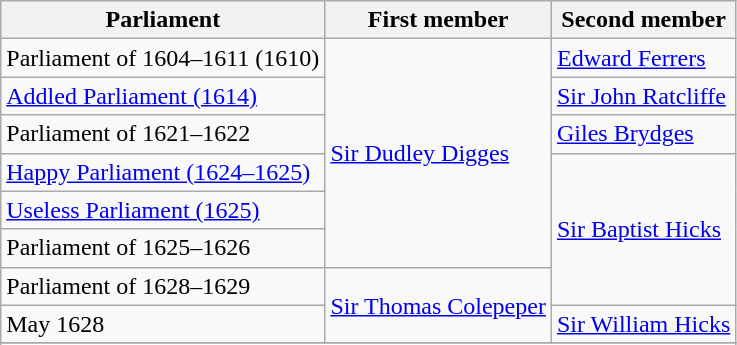<table class="wikitable">
<tr>
<th>Parliament</th>
<th>First member</th>
<th>Second member</th>
</tr>
<tr>
<td>Parliament of 1604–1611 (1610)</td>
<td rowspan="6"><a href='#'>Sir Dudley Digges</a></td>
<td><a href='#'>Edward Ferrers</a></td>
</tr>
<tr>
<td><a href='#'>Addled Parliament (1614)</a></td>
<td><a href='#'>Sir John Ratcliffe</a></td>
</tr>
<tr>
<td>Parliament of 1621–1622</td>
<td><a href='#'>Giles Brydges</a></td>
</tr>
<tr>
<td><a href='#'>Happy Parliament (1624–1625)</a></td>
<td rowspan="4"><a href='#'>Sir Baptist Hicks</a></td>
</tr>
<tr>
<td><a href='#'>Useless Parliament (1625)</a></td>
</tr>
<tr>
<td>Parliament of 1625–1626</td>
</tr>
<tr>
<td>Parliament of 1628–1629</td>
<td rowspan="2"><a href='#'>Sir Thomas Colepeper</a></td>
</tr>
<tr>
<td>May 1628</td>
<td><a href='#'>Sir William Hicks</a></td>
</tr>
<tr |colspan="4"|>
</tr>
<tr>
</tr>
</table>
